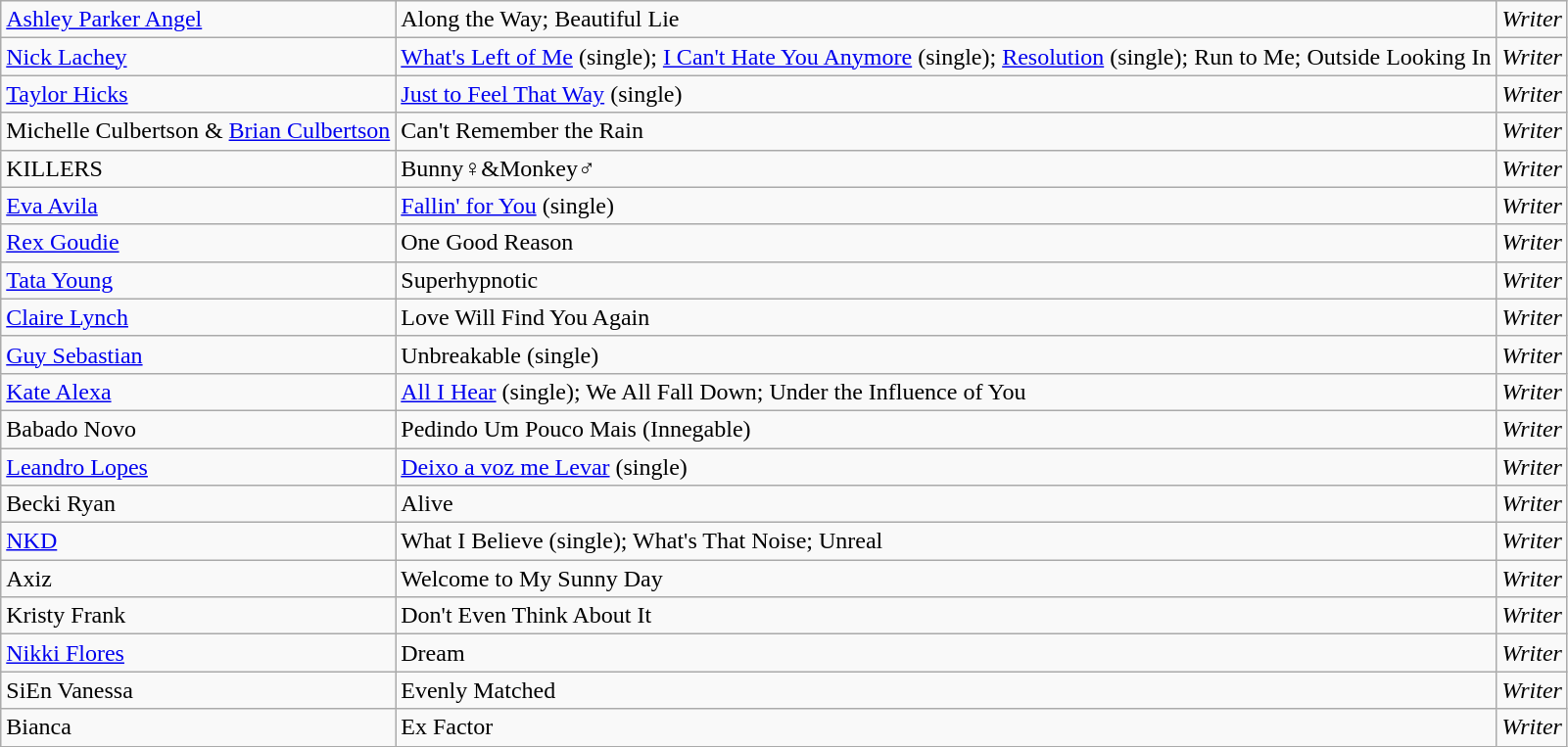<table class="wikitable">
<tr>
<td><a href='#'>Ashley Parker Angel</a></td>
<td>Along the Way; Beautiful Lie</td>
<td><em>Writer</em></td>
</tr>
<tr>
<td><a href='#'>Nick Lachey</a></td>
<td><a href='#'>What's Left of Me</a> (single); <a href='#'>I Can't Hate You Anymore</a> (single); <a href='#'>Resolution</a> (single); Run to Me; Outside Looking In</td>
<td><em>Writer</em></td>
</tr>
<tr>
<td><a href='#'>Taylor Hicks</a></td>
<td><a href='#'>Just to Feel That Way</a> (single)</td>
<td><em>Writer</em></td>
</tr>
<tr>
<td>Michelle Culbertson & <a href='#'>Brian Culbertson</a></td>
<td>Can't Remember the Rain</td>
<td><em>Writer</em></td>
</tr>
<tr>
<td>KILLERS</td>
<td>Bunny♀&Monkey♂</td>
<td><em>Writer</em></td>
</tr>
<tr>
<td><a href='#'>Eva Avila</a></td>
<td><a href='#'>Fallin' for You</a> (single)</td>
<td><em>Writer</em></td>
</tr>
<tr>
<td><a href='#'>Rex Goudie</a></td>
<td>One Good Reason</td>
<td><em>Writer</em></td>
</tr>
<tr>
<td><a href='#'>Tata Young</a></td>
<td>Superhypnotic</td>
<td><em>Writer</em></td>
</tr>
<tr>
<td><a href='#'>Claire Lynch</a></td>
<td>Love Will Find You Again</td>
<td><em>Writer</em></td>
</tr>
<tr>
<td><a href='#'>Guy Sebastian</a></td>
<td>Unbreakable (single)</td>
<td><em>Writer</em></td>
</tr>
<tr>
<td><a href='#'>Kate Alexa</a></td>
<td><a href='#'>All I Hear</a> (single); We All Fall Down; Under the Influence of You</td>
<td><em>Writer</em></td>
</tr>
<tr>
<td>Babado Novo</td>
<td>Pedindo Um Pouco Mais (Innegable)</td>
<td><em>Writer</em></td>
</tr>
<tr>
<td><a href='#'>Leandro Lopes</a></td>
<td><a href='#'>Deixo a voz me Levar</a> (single)</td>
<td><em>Writer</em></td>
</tr>
<tr>
<td>Becki Ryan</td>
<td>Alive</td>
<td><em>Writer</em></td>
</tr>
<tr>
<td><a href='#'>NKD</a></td>
<td>What I Believe (single); What's That Noise; Unreal</td>
<td><em>Writer</em></td>
</tr>
<tr>
<td>Axiz</td>
<td>Welcome to My Sunny Day</td>
<td><em>Writer</em></td>
</tr>
<tr>
<td>Kristy Frank</td>
<td>Don't Even Think About It</td>
<td><em>Writer</em></td>
</tr>
<tr>
<td><a href='#'>Nikki Flores</a></td>
<td>Dream</td>
<td><em>Writer</em></td>
</tr>
<tr>
<td>SiEn Vanessa</td>
<td>Evenly Matched</td>
<td><em>Writer</em></td>
</tr>
<tr>
<td>Bianca</td>
<td>Ex Factor</td>
<td><em>Writer</em></td>
</tr>
</table>
